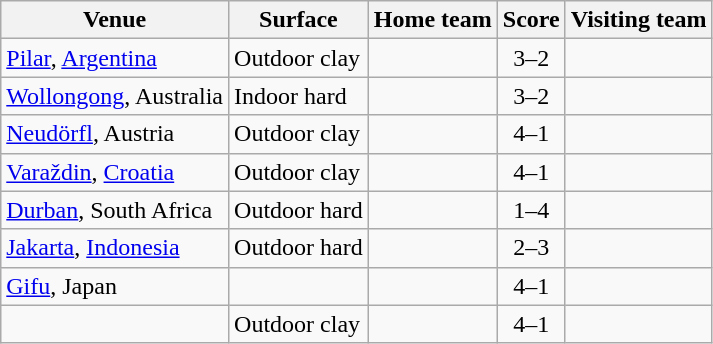<table class=wikitable style="border:1px solid #AAAAAA;">
<tr>
<th>Venue</th>
<th>Surface</th>
<th>Home team</th>
<th>Score</th>
<th>Visiting team</th>
</tr>
<tr>
<td><a href='#'>Pilar</a>, <a href='#'>Argentina</a></td>
<td>Outdoor clay</td>
<td><strong></strong></td>
<td align="center">3–2</td>
<td></td>
</tr>
<tr>
<td><a href='#'>Wollongong</a>, Australia</td>
<td>Indoor hard</td>
<td><strong></strong></td>
<td align="center">3–2</td>
<td></td>
</tr>
<tr>
<td><a href='#'>Neudörfl</a>, Austria</td>
<td>Outdoor clay</td>
<td><strong></strong></td>
<td align="center">4–1</td>
<td></td>
</tr>
<tr>
<td><a href='#'>Varaždin</a>, <a href='#'>Croatia</a></td>
<td>Outdoor clay</td>
<td><strong></strong></td>
<td align="center">4–1</td>
<td></td>
</tr>
<tr>
<td><a href='#'>Durban</a>, South Africa</td>
<td>Outdoor hard</td>
<td></td>
<td align="center">1–4</td>
<td></td>
</tr>
<tr>
<td><a href='#'>Jakarta</a>, <a href='#'>Indonesia</a></td>
<td>Outdoor hard</td>
<td></td>
<td align="center">2–3</td>
<td><strong></strong></td>
</tr>
<tr>
<td><a href='#'>Gifu</a>, Japan</td>
<td></td>
<td><strong></strong></td>
<td align="center">4–1</td>
<td></td>
</tr>
<tr>
<td></td>
<td>Outdoor clay</td>
<td></td>
<td align="center">4–1</td>
<td></td>
</tr>
</table>
